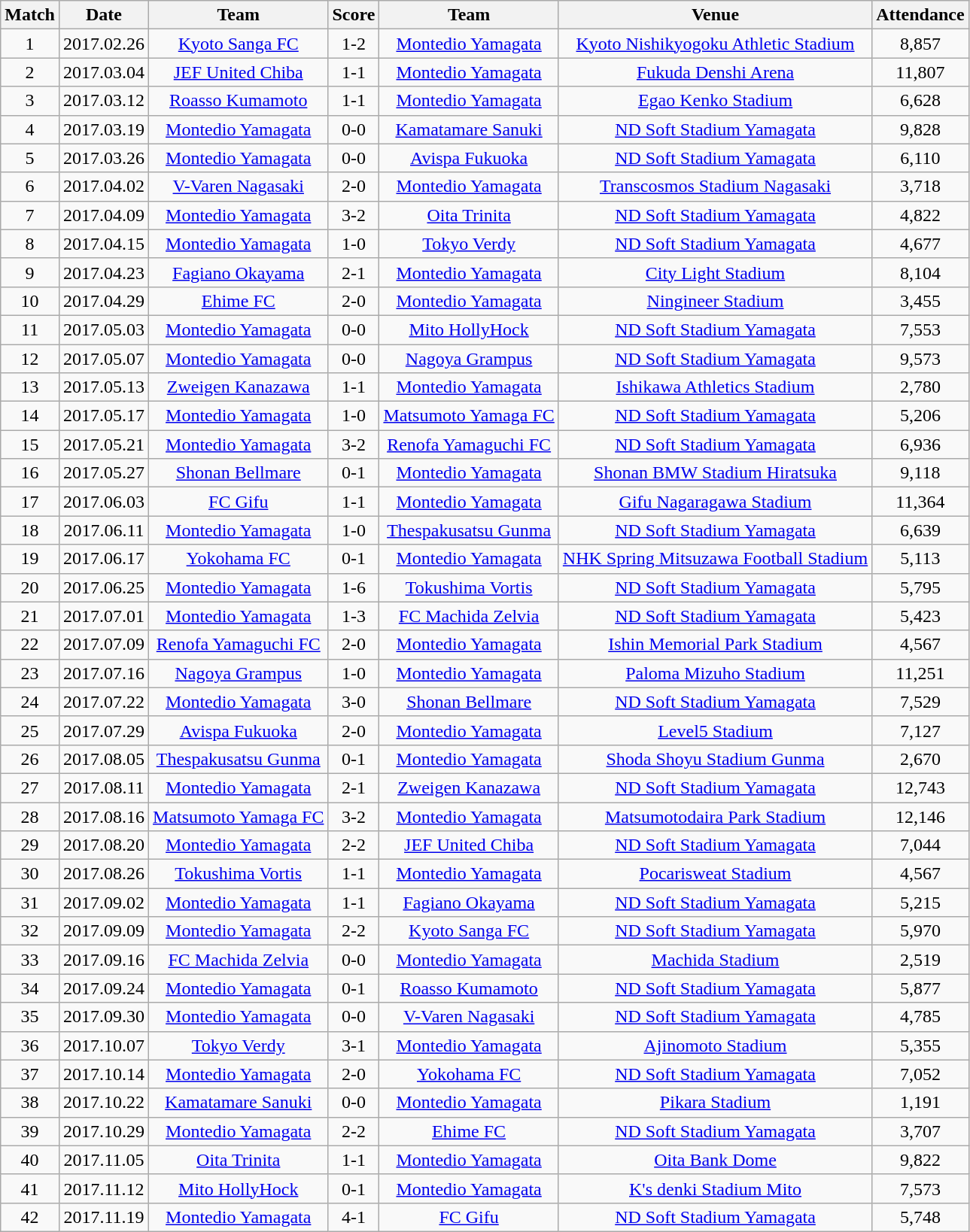<table class="wikitable" style="text-align:center;">
<tr>
<th>Match</th>
<th>Date</th>
<th>Team</th>
<th>Score</th>
<th>Team</th>
<th>Venue</th>
<th>Attendance</th>
</tr>
<tr>
<td>1</td>
<td>2017.02.26</td>
<td><a href='#'>Kyoto Sanga FC</a></td>
<td>1-2</td>
<td><a href='#'>Montedio Yamagata</a></td>
<td><a href='#'>Kyoto Nishikyogoku Athletic Stadium</a></td>
<td>8,857</td>
</tr>
<tr>
<td>2</td>
<td>2017.03.04</td>
<td><a href='#'>JEF United Chiba</a></td>
<td>1-1</td>
<td><a href='#'>Montedio Yamagata</a></td>
<td><a href='#'>Fukuda Denshi Arena</a></td>
<td>11,807</td>
</tr>
<tr>
<td>3</td>
<td>2017.03.12</td>
<td><a href='#'>Roasso Kumamoto</a></td>
<td>1-1</td>
<td><a href='#'>Montedio Yamagata</a></td>
<td><a href='#'>Egao Kenko Stadium</a></td>
<td>6,628</td>
</tr>
<tr>
<td>4</td>
<td>2017.03.19</td>
<td><a href='#'>Montedio Yamagata</a></td>
<td>0-0</td>
<td><a href='#'>Kamatamare Sanuki</a></td>
<td><a href='#'>ND Soft Stadium Yamagata</a></td>
<td>9,828</td>
</tr>
<tr>
<td>5</td>
<td>2017.03.26</td>
<td><a href='#'>Montedio Yamagata</a></td>
<td>0-0</td>
<td><a href='#'>Avispa Fukuoka</a></td>
<td><a href='#'>ND Soft Stadium Yamagata</a></td>
<td>6,110</td>
</tr>
<tr>
<td>6</td>
<td>2017.04.02</td>
<td><a href='#'>V-Varen Nagasaki</a></td>
<td>2-0</td>
<td><a href='#'>Montedio Yamagata</a></td>
<td><a href='#'>Transcosmos Stadium Nagasaki</a></td>
<td>3,718</td>
</tr>
<tr>
<td>7</td>
<td>2017.04.09</td>
<td><a href='#'>Montedio Yamagata</a></td>
<td>3-2</td>
<td><a href='#'>Oita Trinita</a></td>
<td><a href='#'>ND Soft Stadium Yamagata</a></td>
<td>4,822</td>
</tr>
<tr>
<td>8</td>
<td>2017.04.15</td>
<td><a href='#'>Montedio Yamagata</a></td>
<td>1-0</td>
<td><a href='#'>Tokyo Verdy</a></td>
<td><a href='#'>ND Soft Stadium Yamagata</a></td>
<td>4,677</td>
</tr>
<tr>
<td>9</td>
<td>2017.04.23</td>
<td><a href='#'>Fagiano Okayama</a></td>
<td>2-1</td>
<td><a href='#'>Montedio Yamagata</a></td>
<td><a href='#'>City Light Stadium</a></td>
<td>8,104</td>
</tr>
<tr>
<td>10</td>
<td>2017.04.29</td>
<td><a href='#'>Ehime FC</a></td>
<td>2-0</td>
<td><a href='#'>Montedio Yamagata</a></td>
<td><a href='#'>Ningineer Stadium</a></td>
<td>3,455</td>
</tr>
<tr>
<td>11</td>
<td>2017.05.03</td>
<td><a href='#'>Montedio Yamagata</a></td>
<td>0-0</td>
<td><a href='#'>Mito HollyHock</a></td>
<td><a href='#'>ND Soft Stadium Yamagata</a></td>
<td>7,553</td>
</tr>
<tr>
<td>12</td>
<td>2017.05.07</td>
<td><a href='#'>Montedio Yamagata</a></td>
<td>0-0</td>
<td><a href='#'>Nagoya Grampus</a></td>
<td><a href='#'>ND Soft Stadium Yamagata</a></td>
<td>9,573</td>
</tr>
<tr>
<td>13</td>
<td>2017.05.13</td>
<td><a href='#'>Zweigen Kanazawa</a></td>
<td>1-1</td>
<td><a href='#'>Montedio Yamagata</a></td>
<td><a href='#'>Ishikawa Athletics Stadium</a></td>
<td>2,780</td>
</tr>
<tr>
<td>14</td>
<td>2017.05.17</td>
<td><a href='#'>Montedio Yamagata</a></td>
<td>1-0</td>
<td><a href='#'>Matsumoto Yamaga FC</a></td>
<td><a href='#'>ND Soft Stadium Yamagata</a></td>
<td>5,206</td>
</tr>
<tr>
<td>15</td>
<td>2017.05.21</td>
<td><a href='#'>Montedio Yamagata</a></td>
<td>3-2</td>
<td><a href='#'>Renofa Yamaguchi FC</a></td>
<td><a href='#'>ND Soft Stadium Yamagata</a></td>
<td>6,936</td>
</tr>
<tr>
<td>16</td>
<td>2017.05.27</td>
<td><a href='#'>Shonan Bellmare</a></td>
<td>0-1</td>
<td><a href='#'>Montedio Yamagata</a></td>
<td><a href='#'>Shonan BMW Stadium Hiratsuka</a></td>
<td>9,118</td>
</tr>
<tr>
<td>17</td>
<td>2017.06.03</td>
<td><a href='#'>FC Gifu</a></td>
<td>1-1</td>
<td><a href='#'>Montedio Yamagata</a></td>
<td><a href='#'>Gifu Nagaragawa Stadium</a></td>
<td>11,364</td>
</tr>
<tr>
<td>18</td>
<td>2017.06.11</td>
<td><a href='#'>Montedio Yamagata</a></td>
<td>1-0</td>
<td><a href='#'>Thespakusatsu Gunma</a></td>
<td><a href='#'>ND Soft Stadium Yamagata</a></td>
<td>6,639</td>
</tr>
<tr>
<td>19</td>
<td>2017.06.17</td>
<td><a href='#'>Yokohama FC</a></td>
<td>0-1</td>
<td><a href='#'>Montedio Yamagata</a></td>
<td><a href='#'>NHK Spring Mitsuzawa Football Stadium</a></td>
<td>5,113</td>
</tr>
<tr>
<td>20</td>
<td>2017.06.25</td>
<td><a href='#'>Montedio Yamagata</a></td>
<td>1-6</td>
<td><a href='#'>Tokushima Vortis</a></td>
<td><a href='#'>ND Soft Stadium Yamagata</a></td>
<td>5,795</td>
</tr>
<tr>
<td>21</td>
<td>2017.07.01</td>
<td><a href='#'>Montedio Yamagata</a></td>
<td>1-3</td>
<td><a href='#'>FC Machida Zelvia</a></td>
<td><a href='#'>ND Soft Stadium Yamagata</a></td>
<td>5,423</td>
</tr>
<tr>
<td>22</td>
<td>2017.07.09</td>
<td><a href='#'>Renofa Yamaguchi FC</a></td>
<td>2-0</td>
<td><a href='#'>Montedio Yamagata</a></td>
<td><a href='#'>Ishin Memorial Park Stadium</a></td>
<td>4,567</td>
</tr>
<tr>
<td>23</td>
<td>2017.07.16</td>
<td><a href='#'>Nagoya Grampus</a></td>
<td>1-0</td>
<td><a href='#'>Montedio Yamagata</a></td>
<td><a href='#'>Paloma Mizuho Stadium</a></td>
<td>11,251</td>
</tr>
<tr>
<td>24</td>
<td>2017.07.22</td>
<td><a href='#'>Montedio Yamagata</a></td>
<td>3-0</td>
<td><a href='#'>Shonan Bellmare</a></td>
<td><a href='#'>ND Soft Stadium Yamagata</a></td>
<td>7,529</td>
</tr>
<tr>
<td>25</td>
<td>2017.07.29</td>
<td><a href='#'>Avispa Fukuoka</a></td>
<td>2-0</td>
<td><a href='#'>Montedio Yamagata</a></td>
<td><a href='#'>Level5 Stadium</a></td>
<td>7,127</td>
</tr>
<tr>
<td>26</td>
<td>2017.08.05</td>
<td><a href='#'>Thespakusatsu Gunma</a></td>
<td>0-1</td>
<td><a href='#'>Montedio Yamagata</a></td>
<td><a href='#'>Shoda Shoyu Stadium Gunma</a></td>
<td>2,670</td>
</tr>
<tr>
<td>27</td>
<td>2017.08.11</td>
<td><a href='#'>Montedio Yamagata</a></td>
<td>2-1</td>
<td><a href='#'>Zweigen Kanazawa</a></td>
<td><a href='#'>ND Soft Stadium Yamagata</a></td>
<td>12,743</td>
</tr>
<tr>
<td>28</td>
<td>2017.08.16</td>
<td><a href='#'>Matsumoto Yamaga FC</a></td>
<td>3-2</td>
<td><a href='#'>Montedio Yamagata</a></td>
<td><a href='#'>Matsumotodaira Park Stadium</a></td>
<td>12,146</td>
</tr>
<tr>
<td>29</td>
<td>2017.08.20</td>
<td><a href='#'>Montedio Yamagata</a></td>
<td>2-2</td>
<td><a href='#'>JEF United Chiba</a></td>
<td><a href='#'>ND Soft Stadium Yamagata</a></td>
<td>7,044</td>
</tr>
<tr>
<td>30</td>
<td>2017.08.26</td>
<td><a href='#'>Tokushima Vortis</a></td>
<td>1-1</td>
<td><a href='#'>Montedio Yamagata</a></td>
<td><a href='#'>Pocarisweat Stadium</a></td>
<td>4,567</td>
</tr>
<tr>
<td>31</td>
<td>2017.09.02</td>
<td><a href='#'>Montedio Yamagata</a></td>
<td>1-1</td>
<td><a href='#'>Fagiano Okayama</a></td>
<td><a href='#'>ND Soft Stadium Yamagata</a></td>
<td>5,215</td>
</tr>
<tr>
<td>32</td>
<td>2017.09.09</td>
<td><a href='#'>Montedio Yamagata</a></td>
<td>2-2</td>
<td><a href='#'>Kyoto Sanga FC</a></td>
<td><a href='#'>ND Soft Stadium Yamagata</a></td>
<td>5,970</td>
</tr>
<tr>
<td>33</td>
<td>2017.09.16</td>
<td><a href='#'>FC Machida Zelvia</a></td>
<td>0-0</td>
<td><a href='#'>Montedio Yamagata</a></td>
<td><a href='#'>Machida Stadium</a></td>
<td>2,519</td>
</tr>
<tr>
<td>34</td>
<td>2017.09.24</td>
<td><a href='#'>Montedio Yamagata</a></td>
<td>0-1</td>
<td><a href='#'>Roasso Kumamoto</a></td>
<td><a href='#'>ND Soft Stadium Yamagata</a></td>
<td>5,877</td>
</tr>
<tr>
<td>35</td>
<td>2017.09.30</td>
<td><a href='#'>Montedio Yamagata</a></td>
<td>0-0</td>
<td><a href='#'>V-Varen Nagasaki</a></td>
<td><a href='#'>ND Soft Stadium Yamagata</a></td>
<td>4,785</td>
</tr>
<tr>
<td>36</td>
<td>2017.10.07</td>
<td><a href='#'>Tokyo Verdy</a></td>
<td>3-1</td>
<td><a href='#'>Montedio Yamagata</a></td>
<td><a href='#'>Ajinomoto Stadium</a></td>
<td>5,355</td>
</tr>
<tr>
<td>37</td>
<td>2017.10.14</td>
<td><a href='#'>Montedio Yamagata</a></td>
<td>2-0</td>
<td><a href='#'>Yokohama FC</a></td>
<td><a href='#'>ND Soft Stadium Yamagata</a></td>
<td>7,052</td>
</tr>
<tr>
<td>38</td>
<td>2017.10.22</td>
<td><a href='#'>Kamatamare Sanuki</a></td>
<td>0-0</td>
<td><a href='#'>Montedio Yamagata</a></td>
<td><a href='#'>Pikara Stadium</a></td>
<td>1,191</td>
</tr>
<tr>
<td>39</td>
<td>2017.10.29</td>
<td><a href='#'>Montedio Yamagata</a></td>
<td>2-2</td>
<td><a href='#'>Ehime FC</a></td>
<td><a href='#'>ND Soft Stadium Yamagata</a></td>
<td>3,707</td>
</tr>
<tr>
<td>40</td>
<td>2017.11.05</td>
<td><a href='#'>Oita Trinita</a></td>
<td>1-1</td>
<td><a href='#'>Montedio Yamagata</a></td>
<td><a href='#'>Oita Bank Dome</a></td>
<td>9,822</td>
</tr>
<tr>
<td>41</td>
<td>2017.11.12</td>
<td><a href='#'>Mito HollyHock</a></td>
<td>0-1</td>
<td><a href='#'>Montedio Yamagata</a></td>
<td><a href='#'>K's denki Stadium Mito</a></td>
<td>7,573</td>
</tr>
<tr>
<td>42</td>
<td>2017.11.19</td>
<td><a href='#'>Montedio Yamagata</a></td>
<td>4-1</td>
<td><a href='#'>FC Gifu</a></td>
<td><a href='#'>ND Soft Stadium Yamagata</a></td>
<td>5,748</td>
</tr>
</table>
